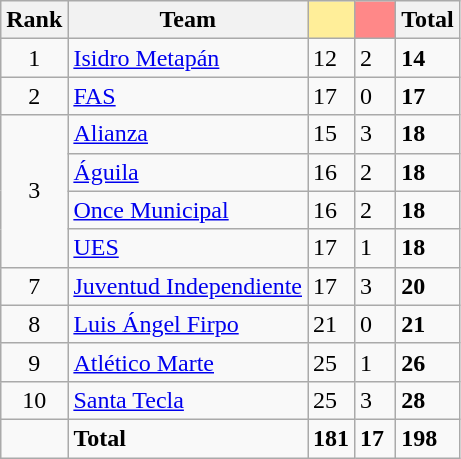<table class="wikitable" border="1">
<tr>
<th>Rank</th>
<th>Team</th>
<th width=20 style="background: #FFEE99"></th>
<th width=20 style="background: #FF8888"></th>
<th>Total</th>
</tr>
<tr>
<td align=center>1</td>
<td><a href='#'>Isidro Metapán</a></td>
<td>12</td>
<td>2</td>
<td><strong>14</strong></td>
</tr>
<tr>
<td align=center>2</td>
<td><a href='#'>FAS</a></td>
<td>17</td>
<td>0</td>
<td><strong>17</strong></td>
</tr>
<tr>
<td rowspan="4" align=center>3</td>
<td><a href='#'>Alianza</a></td>
<td>15</td>
<td>3</td>
<td><strong>18</strong></td>
</tr>
<tr>
<td><a href='#'>Águila</a></td>
<td>16</td>
<td>2</td>
<td><strong>18</strong></td>
</tr>
<tr>
<td><a href='#'>Once Municipal</a></td>
<td>16</td>
<td>2</td>
<td><strong>18</strong></td>
</tr>
<tr>
<td><a href='#'>UES</a></td>
<td>17</td>
<td>1</td>
<td><strong>18</strong></td>
</tr>
<tr>
<td align=center>7</td>
<td><a href='#'>Juventud Independiente</a></td>
<td>17</td>
<td>3</td>
<td><strong>20</strong></td>
</tr>
<tr>
<td align=center>8</td>
<td><a href='#'>Luis Ángel Firpo</a></td>
<td>21</td>
<td>0</td>
<td><strong>21</strong></td>
</tr>
<tr>
<td align=center>9</td>
<td><a href='#'>Atlético Marte</a></td>
<td>25</td>
<td>1</td>
<td><strong>26</strong></td>
</tr>
<tr>
<td align=center>10</td>
<td><a href='#'>Santa Tecla</a></td>
<td>25</td>
<td>3</td>
<td><strong>28</strong></td>
</tr>
<tr>
<td></td>
<td><strong>Total</strong></td>
<td><strong>181</strong></td>
<td><strong>17</strong></td>
<td><strong>198</strong></td>
</tr>
</table>
